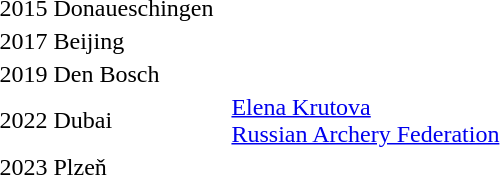<table>
<tr>
<td>2015 Donaueschingen</td>
<td></td>
<td></td>
<td></td>
</tr>
<tr>
<td>2017 Beijing</td>
<td></td>
<td></td>
<td></td>
</tr>
<tr>
<td>2019 Den Bosch</td>
<td></td>
<td></td>
<td></td>
</tr>
<tr>
<td>2022 Dubai</td>
<td></td>
<td></td>
<td><a href='#'>Elena Krutova</a><br><a href='#'>Russian Archery Federation</a></td>
</tr>
<tr>
<td>2023 Plzeň</td>
<td></td>
<td></td>
<td></td>
</tr>
</table>
